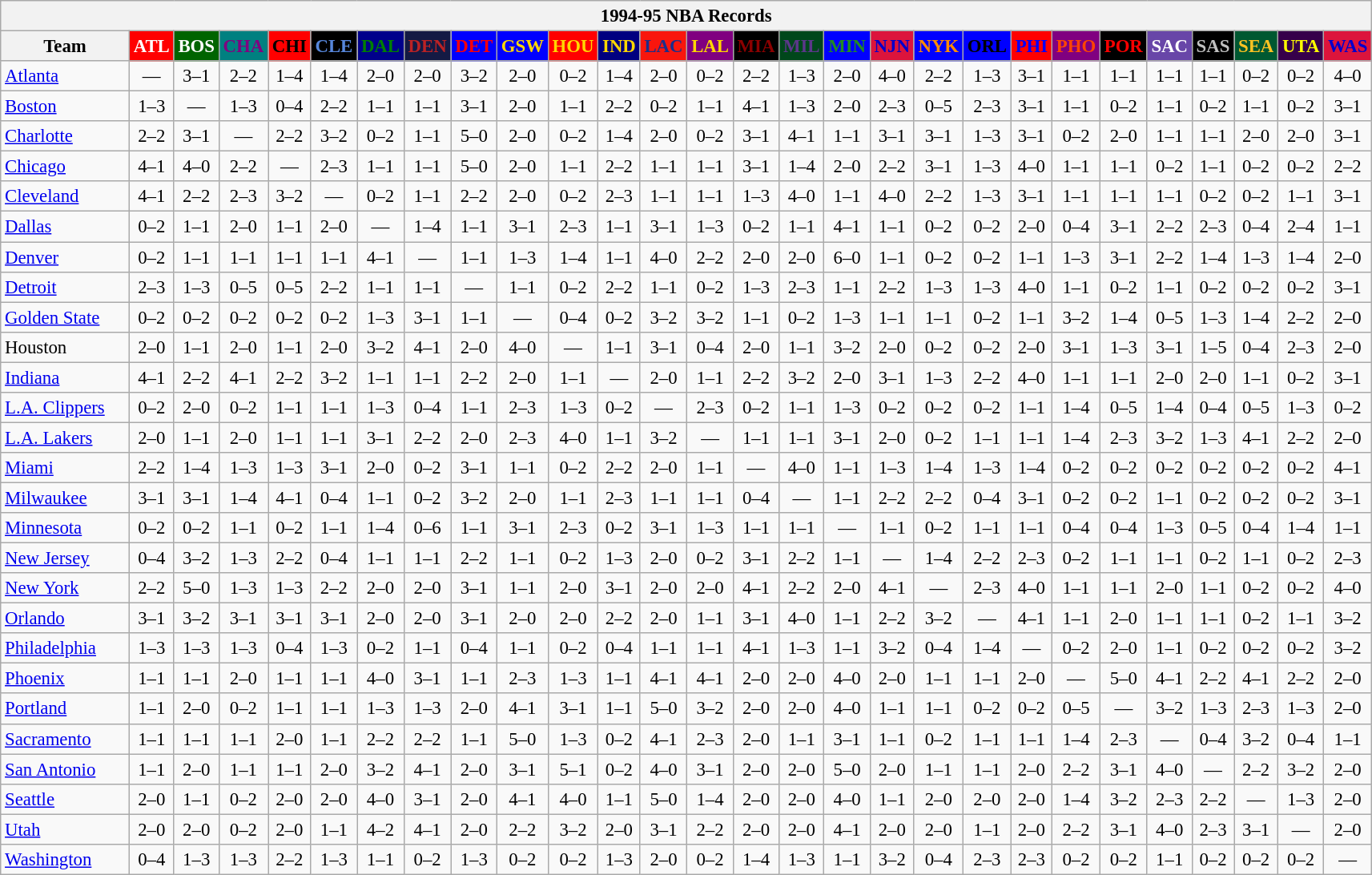<table class="wikitable" style="font-size:95%; text-align:center;">
<tr>
<th colspan=28>1994-95 NBA Records</th>
</tr>
<tr>
<th width=100>Team</th>
<th style="background:#FF0000;color:#FFFFFF;width=35">ATL</th>
<th style="background:#006400;color:#FFFFFF;width=35">BOS</th>
<th style="background:#008080;color:#800080;width=35">CHA</th>
<th style="background:#FF0000;color:#000000;width=35">CHI</th>
<th style="background:#000000;color:#5787DC;width=35">CLE</th>
<th style="background:#00008B;color:#008000;width=35">DAL</th>
<th style="background:#141A44;color:#BC2224;width=35">DEN</th>
<th style="background:#0000FF;color:#FF0000;width=35">DET</th>
<th style="background:#0000FF;color:#FFD700;width=35">GSW</th>
<th style="background:#FF0000;color:#FFD700;width=35">HOU</th>
<th style="background:#000080;color:#FFD700;width=35">IND</th>
<th style="background:#F9160D;color:#1A2E8B;width=35">LAC</th>
<th style="background:#800080;color:#FFD700;width=35">LAL</th>
<th style="background:#000000;color:#8B0000;width=35">MIA</th>
<th style="background:#00471B;color:#5C378A;width=35">MIL</th>
<th style="background:#0000FF;color:#228B22;width=35">MIN</th>
<th style="background:#DC143C;color:#0000CD;width=35">NJN</th>
<th style="background:#0000FF;color:#FF8C00;width=35">NYK</th>
<th style="background:#0000FF;color:#000000;width=35">ORL</th>
<th style="background:#FF0000;color:#0000FF;width=35">PHI</th>
<th style="background:#800080;color:#FF4500;width=35">PHO</th>
<th style="background:#000000;color:#FF0000;width=35">POR</th>
<th style="background:#6846A8;color:#FFFFFF;width=35">SAC</th>
<th style="background:#000000;color:#C0C0C0;width=35">SAS</th>
<th style="background:#005831;color:#FFC322;width=35">SEA</th>
<th style="background:#36004A;color:#FFFF00;width=35">UTA</th>
<th style="background:#DC143C;color:#0000CD;width=35">WAS</th>
</tr>
<tr>
<td style="text-align:left;"><a href='#'>Atlanta</a></td>
<td>—</td>
<td>3–1</td>
<td>2–2</td>
<td>1–4</td>
<td>1–4</td>
<td>2–0</td>
<td>2–0</td>
<td>3–2</td>
<td>2–0</td>
<td>0–2</td>
<td>1–4</td>
<td>2–0</td>
<td>0–2</td>
<td>2–2</td>
<td>1–3</td>
<td>2–0</td>
<td>4–0</td>
<td>2–2</td>
<td>1–3</td>
<td>3–1</td>
<td>1–1</td>
<td>1–1</td>
<td>1–1</td>
<td>1–1</td>
<td>0–2</td>
<td>0–2</td>
<td>4–0</td>
</tr>
<tr>
<td style="text-align:left;"><a href='#'>Boston</a></td>
<td>1–3</td>
<td>—</td>
<td>1–3</td>
<td>0–4</td>
<td>2–2</td>
<td>1–1</td>
<td>1–1</td>
<td>3–1</td>
<td>2–0</td>
<td>1–1</td>
<td>2–2</td>
<td>0–2</td>
<td>1–1</td>
<td>4–1</td>
<td>1–3</td>
<td>2–0</td>
<td>2–3</td>
<td>0–5</td>
<td>2–3</td>
<td>3–1</td>
<td>1–1</td>
<td>0–2</td>
<td>1–1</td>
<td>0–2</td>
<td>1–1</td>
<td>0–2</td>
<td>3–1</td>
</tr>
<tr>
<td style="text-align:left;"><a href='#'>Charlotte</a></td>
<td>2–2</td>
<td>3–1</td>
<td>—</td>
<td>2–2</td>
<td>3–2</td>
<td>0–2</td>
<td>1–1</td>
<td>5–0</td>
<td>2–0</td>
<td>0–2</td>
<td>1–4</td>
<td>2–0</td>
<td>0–2</td>
<td>3–1</td>
<td>4–1</td>
<td>1–1</td>
<td>3–1</td>
<td>3–1</td>
<td>1–3</td>
<td>3–1</td>
<td>0–2</td>
<td>2–0</td>
<td>1–1</td>
<td>1–1</td>
<td>2–0</td>
<td>2–0</td>
<td>3–1</td>
</tr>
<tr>
<td style="text-align:left;"><a href='#'>Chicago</a></td>
<td>4–1</td>
<td>4–0</td>
<td>2–2</td>
<td>—</td>
<td>2–3</td>
<td>1–1</td>
<td>1–1</td>
<td>5–0</td>
<td>2–0</td>
<td>1–1</td>
<td>2–2</td>
<td>1–1</td>
<td>1–1</td>
<td>3–1</td>
<td>1–4</td>
<td>2–0</td>
<td>2–2</td>
<td>3–1</td>
<td>1–3</td>
<td>4–0</td>
<td>1–1</td>
<td>1–1</td>
<td>0–2</td>
<td>1–1</td>
<td>0–2</td>
<td>0–2</td>
<td>2–2</td>
</tr>
<tr>
<td style="text-align:left;"><a href='#'>Cleveland</a></td>
<td>4–1</td>
<td>2–2</td>
<td>2–3</td>
<td>3–2</td>
<td>—</td>
<td>0–2</td>
<td>1–1</td>
<td>2–2</td>
<td>2–0</td>
<td>0–2</td>
<td>2–3</td>
<td>1–1</td>
<td>1–1</td>
<td>1–3</td>
<td>4–0</td>
<td>1–1</td>
<td>4–0</td>
<td>2–2</td>
<td>1–3</td>
<td>3–1</td>
<td>1–1</td>
<td>1–1</td>
<td>1–1</td>
<td>0–2</td>
<td>0–2</td>
<td>1–1</td>
<td>3–1</td>
</tr>
<tr>
<td style="text-align:left;"><a href='#'>Dallas</a></td>
<td>0–2</td>
<td>1–1</td>
<td>2–0</td>
<td>1–1</td>
<td>2–0</td>
<td>—</td>
<td>1–4</td>
<td>1–1</td>
<td>3–1</td>
<td>2–3</td>
<td>1–1</td>
<td>3–1</td>
<td>1–3</td>
<td>0–2</td>
<td>1–1</td>
<td>4–1</td>
<td>1–1</td>
<td>0–2</td>
<td>0–2</td>
<td>2–0</td>
<td>0–4</td>
<td>3–1</td>
<td>2–2</td>
<td>2–3</td>
<td>0–4</td>
<td>2–4</td>
<td>1–1</td>
</tr>
<tr>
<td style="text-align:left;"><a href='#'>Denver</a></td>
<td>0–2</td>
<td>1–1</td>
<td>1–1</td>
<td>1–1</td>
<td>1–1</td>
<td>4–1</td>
<td>—</td>
<td>1–1</td>
<td>1–3</td>
<td>1–4</td>
<td>1–1</td>
<td>4–0</td>
<td>2–2</td>
<td>2–0</td>
<td>2–0</td>
<td>6–0</td>
<td>1–1</td>
<td>0–2</td>
<td>0–2</td>
<td>1–1</td>
<td>1–3</td>
<td>3–1</td>
<td>2–2</td>
<td>1–4</td>
<td>1–3</td>
<td>1–4</td>
<td>2–0</td>
</tr>
<tr>
<td style="text-align:left;"><a href='#'>Detroit</a></td>
<td>2–3</td>
<td>1–3</td>
<td>0–5</td>
<td>0–5</td>
<td>2–2</td>
<td>1–1</td>
<td>1–1</td>
<td>—</td>
<td>1–1</td>
<td>0–2</td>
<td>2–2</td>
<td>1–1</td>
<td>0–2</td>
<td>1–3</td>
<td>2–3</td>
<td>1–1</td>
<td>2–2</td>
<td>1–3</td>
<td>1–3</td>
<td>4–0</td>
<td>1–1</td>
<td>0–2</td>
<td>1–1</td>
<td>0–2</td>
<td>0–2</td>
<td>0–2</td>
<td>3–1</td>
</tr>
<tr>
<td style="text-align:left;"><a href='#'>Golden State</a></td>
<td>0–2</td>
<td>0–2</td>
<td>0–2</td>
<td>0–2</td>
<td>0–2</td>
<td>1–3</td>
<td>3–1</td>
<td>1–1</td>
<td>—</td>
<td>0–4</td>
<td>0–2</td>
<td>3–2</td>
<td>3–2</td>
<td>1–1</td>
<td>0–2</td>
<td>1–3</td>
<td>1–1</td>
<td>1–1</td>
<td>0–2</td>
<td>1–1</td>
<td>3–2</td>
<td>1–4</td>
<td>0–5</td>
<td>1–3</td>
<td>1–4</td>
<td>2–2</td>
<td>2–0</td>
</tr>
<tr>
<td style="text-align:left;">Houston</td>
<td>2–0</td>
<td>1–1</td>
<td>2–0</td>
<td>1–1</td>
<td>2–0</td>
<td>3–2</td>
<td>4–1</td>
<td>2–0</td>
<td>4–0</td>
<td>—</td>
<td>1–1</td>
<td>3–1</td>
<td>0–4</td>
<td>2–0</td>
<td>1–1</td>
<td>3–2</td>
<td>2–0</td>
<td>0–2</td>
<td>0–2</td>
<td>2–0</td>
<td>3–1</td>
<td>1–3</td>
<td>3–1</td>
<td>1–5</td>
<td>0–4</td>
<td>2–3</td>
<td>2–0</td>
</tr>
<tr>
<td style="text-align:left;"><a href='#'>Indiana</a></td>
<td>4–1</td>
<td>2–2</td>
<td>4–1</td>
<td>2–2</td>
<td>3–2</td>
<td>1–1</td>
<td>1–1</td>
<td>2–2</td>
<td>2–0</td>
<td>1–1</td>
<td>—</td>
<td>2–0</td>
<td>1–1</td>
<td>2–2</td>
<td>3–2</td>
<td>2–0</td>
<td>3–1</td>
<td>1–3</td>
<td>2–2</td>
<td>4–0</td>
<td>1–1</td>
<td>1–1</td>
<td>2–0</td>
<td>2–0</td>
<td>1–1</td>
<td>0–2</td>
<td>3–1</td>
</tr>
<tr>
<td style="text-align:left;"><a href='#'>L.A. Clippers</a></td>
<td>0–2</td>
<td>2–0</td>
<td>0–2</td>
<td>1–1</td>
<td>1–1</td>
<td>1–3</td>
<td>0–4</td>
<td>1–1</td>
<td>2–3</td>
<td>1–3</td>
<td>0–2</td>
<td>—</td>
<td>2–3</td>
<td>0–2</td>
<td>1–1</td>
<td>1–3</td>
<td>0–2</td>
<td>0–2</td>
<td>0–2</td>
<td>1–1</td>
<td>1–4</td>
<td>0–5</td>
<td>1–4</td>
<td>0–4</td>
<td>0–5</td>
<td>1–3</td>
<td>0–2</td>
</tr>
<tr>
<td style="text-align:left;"><a href='#'>L.A. Lakers</a></td>
<td>2–0</td>
<td>1–1</td>
<td>2–0</td>
<td>1–1</td>
<td>1–1</td>
<td>3–1</td>
<td>2–2</td>
<td>2–0</td>
<td>2–3</td>
<td>4–0</td>
<td>1–1</td>
<td>3–2</td>
<td>—</td>
<td>1–1</td>
<td>1–1</td>
<td>3–1</td>
<td>2–0</td>
<td>0–2</td>
<td>1–1</td>
<td>1–1</td>
<td>1–4</td>
<td>2–3</td>
<td>3–2</td>
<td>1–3</td>
<td>4–1</td>
<td>2–2</td>
<td>2–0</td>
</tr>
<tr>
<td style="text-align:left;"><a href='#'>Miami</a></td>
<td>2–2</td>
<td>1–4</td>
<td>1–3</td>
<td>1–3</td>
<td>3–1</td>
<td>2–0</td>
<td>0–2</td>
<td>3–1</td>
<td>1–1</td>
<td>0–2</td>
<td>2–2</td>
<td>2–0</td>
<td>1–1</td>
<td>—</td>
<td>4–0</td>
<td>1–1</td>
<td>1–3</td>
<td>1–4</td>
<td>1–3</td>
<td>1–4</td>
<td>0–2</td>
<td>0–2</td>
<td>0–2</td>
<td>0–2</td>
<td>0–2</td>
<td>0–2</td>
<td>4–1</td>
</tr>
<tr>
<td style="text-align:left;"><a href='#'>Milwaukee</a></td>
<td>3–1</td>
<td>3–1</td>
<td>1–4</td>
<td>4–1</td>
<td>0–4</td>
<td>1–1</td>
<td>0–2</td>
<td>3–2</td>
<td>2–0</td>
<td>1–1</td>
<td>2–3</td>
<td>1–1</td>
<td>1–1</td>
<td>0–4</td>
<td>—</td>
<td>1–1</td>
<td>2–2</td>
<td>2–2</td>
<td>0–4</td>
<td>3–1</td>
<td>0–2</td>
<td>0–2</td>
<td>1–1</td>
<td>0–2</td>
<td>0–2</td>
<td>0–2</td>
<td>3–1</td>
</tr>
<tr>
<td style="text-align:left;"><a href='#'>Minnesota</a></td>
<td>0–2</td>
<td>0–2</td>
<td>1–1</td>
<td>0–2</td>
<td>1–1</td>
<td>1–4</td>
<td>0–6</td>
<td>1–1</td>
<td>3–1</td>
<td>2–3</td>
<td>0–2</td>
<td>3–1</td>
<td>1–3</td>
<td>1–1</td>
<td>1–1</td>
<td>—</td>
<td>1–1</td>
<td>0–2</td>
<td>1–1</td>
<td>1–1</td>
<td>0–4</td>
<td>0–4</td>
<td>1–3</td>
<td>0–5</td>
<td>0–4</td>
<td>1–4</td>
<td>1–1</td>
</tr>
<tr>
<td style="text-align:left;"><a href='#'>New Jersey</a></td>
<td>0–4</td>
<td>3–2</td>
<td>1–3</td>
<td>2–2</td>
<td>0–4</td>
<td>1–1</td>
<td>1–1</td>
<td>2–2</td>
<td>1–1</td>
<td>0–2</td>
<td>1–3</td>
<td>2–0</td>
<td>0–2</td>
<td>3–1</td>
<td>2–2</td>
<td>1–1</td>
<td>—</td>
<td>1–4</td>
<td>2–2</td>
<td>2–3</td>
<td>0–2</td>
<td>1–1</td>
<td>1–1</td>
<td>0–2</td>
<td>1–1</td>
<td>0–2</td>
<td>2–3</td>
</tr>
<tr>
<td style="text-align:left;"><a href='#'>New York</a></td>
<td>2–2</td>
<td>5–0</td>
<td>1–3</td>
<td>1–3</td>
<td>2–2</td>
<td>2–0</td>
<td>2–0</td>
<td>3–1</td>
<td>1–1</td>
<td>2–0</td>
<td>3–1</td>
<td>2–0</td>
<td>2–0</td>
<td>4–1</td>
<td>2–2</td>
<td>2–0</td>
<td>4–1</td>
<td>—</td>
<td>2–3</td>
<td>4–0</td>
<td>1–1</td>
<td>1–1</td>
<td>2–0</td>
<td>1–1</td>
<td>0–2</td>
<td>0–2</td>
<td>4–0</td>
</tr>
<tr>
<td style="text-align:left;"><a href='#'>Orlando</a></td>
<td>3–1</td>
<td>3–2</td>
<td>3–1</td>
<td>3–1</td>
<td>3–1</td>
<td>2–0</td>
<td>2–0</td>
<td>3–1</td>
<td>2–0</td>
<td>2–0</td>
<td>2–2</td>
<td>2–0</td>
<td>1–1</td>
<td>3–1</td>
<td>4–0</td>
<td>1–1</td>
<td>2–2</td>
<td>3–2</td>
<td>—</td>
<td>4–1</td>
<td>1–1</td>
<td>2–0</td>
<td>1–1</td>
<td>1–1</td>
<td>0–2</td>
<td>1–1</td>
<td>3–2</td>
</tr>
<tr>
<td style="text-align:left;"><a href='#'>Philadelphia</a></td>
<td>1–3</td>
<td>1–3</td>
<td>1–3</td>
<td>0–4</td>
<td>1–3</td>
<td>0–2</td>
<td>1–1</td>
<td>0–4</td>
<td>1–1</td>
<td>0–2</td>
<td>0–4</td>
<td>1–1</td>
<td>1–1</td>
<td>4–1</td>
<td>1–3</td>
<td>1–1</td>
<td>3–2</td>
<td>0–4</td>
<td>1–4</td>
<td>—</td>
<td>0–2</td>
<td>2–0</td>
<td>1–1</td>
<td>0–2</td>
<td>0–2</td>
<td>0–2</td>
<td>3–2</td>
</tr>
<tr>
<td style="text-align:left;"><a href='#'>Phoenix</a></td>
<td>1–1</td>
<td>1–1</td>
<td>2–0</td>
<td>1–1</td>
<td>1–1</td>
<td>4–0</td>
<td>3–1</td>
<td>1–1</td>
<td>2–3</td>
<td>1–3</td>
<td>1–1</td>
<td>4–1</td>
<td>4–1</td>
<td>2–0</td>
<td>2–0</td>
<td>4–0</td>
<td>2–0</td>
<td>1–1</td>
<td>1–1</td>
<td>2–0</td>
<td>—</td>
<td>5–0</td>
<td>4–1</td>
<td>2–2</td>
<td>4–1</td>
<td>2–2</td>
<td>2–0</td>
</tr>
<tr>
<td style="text-align:left;"><a href='#'>Portland</a></td>
<td>1–1</td>
<td>2–0</td>
<td>0–2</td>
<td>1–1</td>
<td>1–1</td>
<td>1–3</td>
<td>1–3</td>
<td>2–0</td>
<td>4–1</td>
<td>3–1</td>
<td>1–1</td>
<td>5–0</td>
<td>3–2</td>
<td>2–0</td>
<td>2–0</td>
<td>4–0</td>
<td>1–1</td>
<td>1–1</td>
<td>0–2</td>
<td>0–2</td>
<td>0–5</td>
<td>—</td>
<td>3–2</td>
<td>1–3</td>
<td>2–3</td>
<td>1–3</td>
<td>2–0</td>
</tr>
<tr>
<td style="text-align:left;"><a href='#'>Sacramento</a></td>
<td>1–1</td>
<td>1–1</td>
<td>1–1</td>
<td>2–0</td>
<td>1–1</td>
<td>2–2</td>
<td>2–2</td>
<td>1–1</td>
<td>5–0</td>
<td>1–3</td>
<td>0–2</td>
<td>4–1</td>
<td>2–3</td>
<td>2–0</td>
<td>1–1</td>
<td>3–1</td>
<td>1–1</td>
<td>0–2</td>
<td>1–1</td>
<td>1–1</td>
<td>1–4</td>
<td>2–3</td>
<td>—</td>
<td>0–4</td>
<td>3–2</td>
<td>0–4</td>
<td>1–1</td>
</tr>
<tr>
<td style="text-align:left;"><a href='#'>San Antonio</a></td>
<td>1–1</td>
<td>2–0</td>
<td>1–1</td>
<td>1–1</td>
<td>2–0</td>
<td>3–2</td>
<td>4–1</td>
<td>2–0</td>
<td>3–1</td>
<td>5–1</td>
<td>0–2</td>
<td>4–0</td>
<td>3–1</td>
<td>2–0</td>
<td>2–0</td>
<td>5–0</td>
<td>2–0</td>
<td>1–1</td>
<td>1–1</td>
<td>2–0</td>
<td>2–2</td>
<td>3–1</td>
<td>4–0</td>
<td>—</td>
<td>2–2</td>
<td>3–2</td>
<td>2–0</td>
</tr>
<tr>
<td style="text-align:left;"><a href='#'>Seattle</a></td>
<td>2–0</td>
<td>1–1</td>
<td>0–2</td>
<td>2–0</td>
<td>2–0</td>
<td>4–0</td>
<td>3–1</td>
<td>2–0</td>
<td>4–1</td>
<td>4–0</td>
<td>1–1</td>
<td>5–0</td>
<td>1–4</td>
<td>2–0</td>
<td>2–0</td>
<td>4–0</td>
<td>1–1</td>
<td>2–0</td>
<td>2–0</td>
<td>2–0</td>
<td>1–4</td>
<td>3–2</td>
<td>2–3</td>
<td>2–2</td>
<td>—</td>
<td>1–3</td>
<td>2–0</td>
</tr>
<tr>
<td style="text-align:left;"><a href='#'>Utah</a></td>
<td>2–0</td>
<td>2–0</td>
<td>0–2</td>
<td>2–0</td>
<td>1–1</td>
<td>4–2</td>
<td>4–1</td>
<td>2–0</td>
<td>2–2</td>
<td>3–2</td>
<td>2–0</td>
<td>3–1</td>
<td>2–2</td>
<td>2–0</td>
<td>2–0</td>
<td>4–1</td>
<td>2–0</td>
<td>2–0</td>
<td>1–1</td>
<td>2–0</td>
<td>2–2</td>
<td>3–1</td>
<td>4–0</td>
<td>2–3</td>
<td>3–1</td>
<td>—</td>
<td>2–0</td>
</tr>
<tr>
<td style="text-align:left;"><a href='#'>Washington</a></td>
<td>0–4</td>
<td>1–3</td>
<td>1–3</td>
<td>2–2</td>
<td>1–3</td>
<td>1–1</td>
<td>0–2</td>
<td>1–3</td>
<td>0–2</td>
<td>0–2</td>
<td>1–3</td>
<td>2–0</td>
<td>0–2</td>
<td>1–4</td>
<td>1–3</td>
<td>1–1</td>
<td>3–2</td>
<td>0–4</td>
<td>2–3</td>
<td>2–3</td>
<td>0–2</td>
<td>0–2</td>
<td>1–1</td>
<td>0–2</td>
<td>0–2</td>
<td>0–2</td>
<td>—</td>
</tr>
</table>
